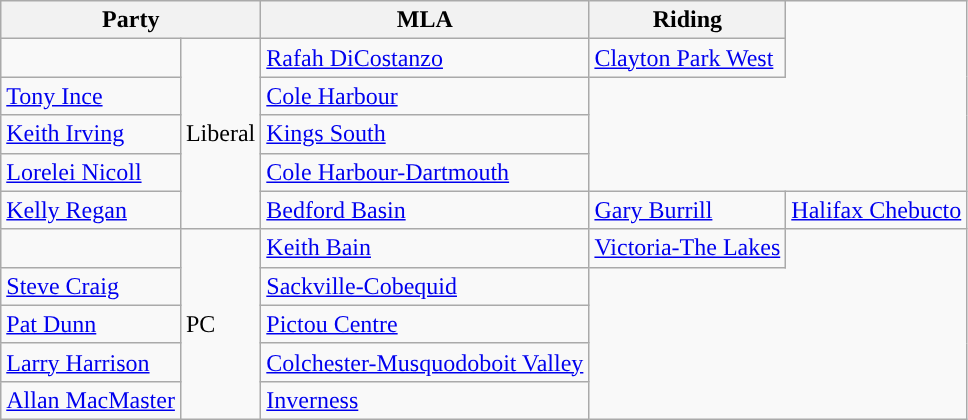<table class="wikitable">
<tr>
<th colspan="2">Party</th>
<th>MLA</th>
<th>Riding</th>
</tr>
<tr>
<td style="background-color:"> </td>
<td rowspan="5">Liberal</td>
<td><a href='#'>Rafah DiCostanzo</a></td>
<td><a href='#'>Clayton Park West</a></td>
</tr>
<tr>
<td><a href='#'>Tony Ince</a></td>
<td><a href='#'>Cole Harbour</a></td>
</tr>
<tr>
<td><a href='#'>Keith Irving</a></td>
<td><a href='#'>Kings South</a></td>
</tr>
<tr>
<td><a href='#'>Lorelei Nicoll</a></td>
<td><a href='#'>Cole Harbour-Dartmouth</a></td>
</tr>
<tr>
<td><a href='#'>Kelly Regan</a></td>
<td><a href='#'>Bedford Basin</a><br></td>
<td><a href='#'>Gary Burrill</a></td>
<td><a href='#'>Halifax Chebucto</a></td>
</tr>
<tr>
<td style="background-color:"> </td>
<td rowspan="5">PC</td>
<td><a href='#'>Keith Bain</a></td>
<td><a href='#'>Victoria-The Lakes</a></td>
</tr>
<tr>
<td><a href='#'>Steve Craig</a></td>
<td><a href='#'>Sackville-Cobequid</a></td>
</tr>
<tr>
<td><a href='#'>Pat Dunn</a></td>
<td><a href='#'>Pictou Centre</a></td>
</tr>
<tr>
<td><a href='#'>Larry Harrison</a></td>
<td><a href='#'>Colchester-Musquodoboit Valley</a></td>
</tr>
<tr>
<td><a href='#'>Allan MacMaster</a></td>
<td><a href='#'>Inverness</a></td>
</tr>
</table>
